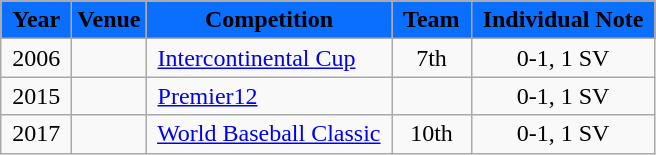<table class="wikitable">
<tr>
<th style="background:#0A6EFF"><span>Year</span></th>
<th style="background:#0A6EFF"><span>Venue</span></th>
<th style="background:#0A6EFF"><span>Competition</span></th>
<th style="background:#0A6EFF"><span> Team </span></th>
<th style="background:#0A6EFF"><span> Individual Note </span></th>
</tr>
<tr>
<td> 2006 </td>
<td>  </td>
<td> <a href='#'>Intercontinental Cup</a> </td>
<td style="text-align:center">7th</td>
<td style="text-align:center">0-1, 1 SV</td>
</tr>
<tr>
<td> 2015 </td>
<td>  </td>
<td> <a href='#'>Premier12</a> </td>
<td style="text-align:center"></td>
<td style="text-align:center">0-1, 1 SV</td>
</tr>
<tr>
<td> 2017 </td>
<td>  </td>
<td> <a href='#'>World Baseball Classic</a> </td>
<td style="text-align:center">10th</td>
<td style="text-align:center">0-1, 1 SV</td>
</tr>
</table>
